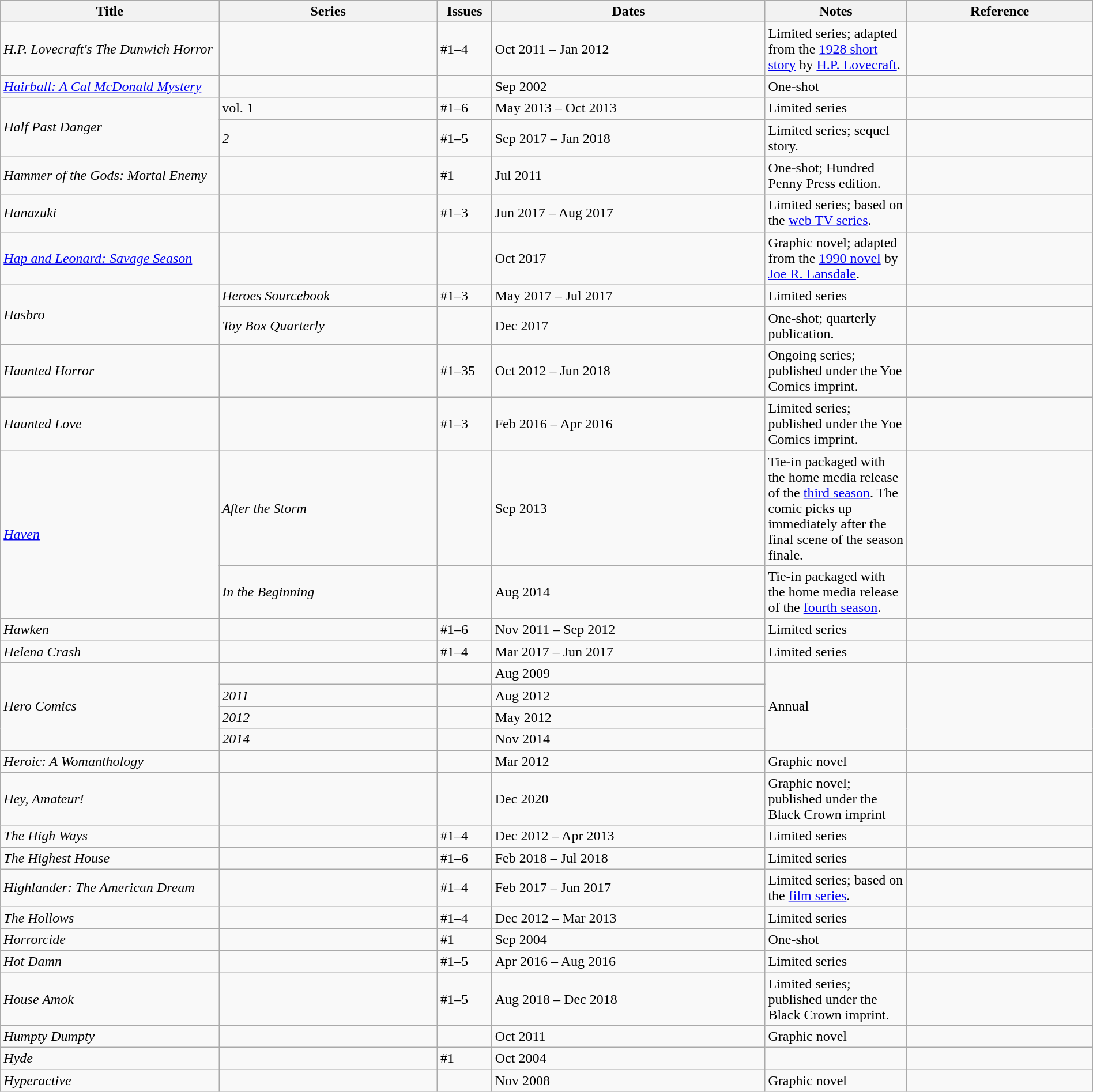<table class="wikitable sortable" style="width:100%;">
<tr>
<th width=20%>Title</th>
<th width=20%>Series</th>
<th width=5%>Issues</th>
<th width=25%>Dates</th>
<th width=13%>Notes</th>
<th>Reference</th>
</tr>
<tr>
<td><em>H.P. Lovecraft's The Dunwich Horror</em></td>
<td></td>
<td>#1–4</td>
<td>Oct 2011 – Jan 2012</td>
<td>Limited series; adapted from the <a href='#'>1928 short story</a> by <a href='#'>H.P. Lovecraft</a>.</td>
<td></td>
</tr>
<tr>
<td><em><a href='#'>Hairball: A Cal McDonald Mystery</a></em></td>
<td></td>
<td></td>
<td>Sep 2002</td>
<td>One-shot</td>
<td></td>
</tr>
<tr>
<td rowspan="2"><em>Half Past Danger</em></td>
<td>vol. 1</td>
<td>#1–6</td>
<td>May 2013 – Oct 2013</td>
<td>Limited series</td>
<td></td>
</tr>
<tr>
<td><em>2</em></td>
<td>#1–5</td>
<td>Sep 2017 – Jan 2018</td>
<td>Limited series; sequel story.</td>
<td></td>
</tr>
<tr>
<td><em>Hammer of the Gods: Mortal Enemy</em></td>
<td></td>
<td>#1</td>
<td>Jul 2011</td>
<td>One-shot; Hundred Penny Press edition.</td>
<td></td>
</tr>
<tr>
<td><em>Hanazuki</em></td>
<td></td>
<td>#1–3</td>
<td>Jun 2017 – Aug 2017</td>
<td>Limited series; based on the <a href='#'>web TV series</a>.</td>
<td></td>
</tr>
<tr>
<td><em><a href='#'>Hap and Leonard: Savage Season</a></em></td>
<td></td>
<td></td>
<td>Oct 2017</td>
<td>Graphic novel; adapted from the <a href='#'>1990 novel</a> by <a href='#'>Joe R. Lansdale</a>.</td>
<td></td>
</tr>
<tr>
<td rowspan="2"><em>Hasbro</em></td>
<td><em>Heroes Sourcebook</em></td>
<td>#1–3</td>
<td>May 2017 – Jul 2017</td>
<td>Limited series</td>
<td></td>
</tr>
<tr>
<td><em>Toy Box Quarterly</em></td>
<td></td>
<td>Dec 2017</td>
<td>One-shot; quarterly publication.</td>
<td></td>
</tr>
<tr>
<td><em>Haunted Horror</em></td>
<td></td>
<td>#1–35</td>
<td>Oct 2012 – Jun 2018</td>
<td>Ongoing series; published under the Yoe Comics imprint.</td>
<td></td>
</tr>
<tr>
<td><em>Haunted Love</em></td>
<td></td>
<td>#1–3</td>
<td>Feb 2016 – Apr 2016</td>
<td>Limited series; published under the Yoe Comics imprint.</td>
<td></td>
</tr>
<tr>
<td rowspan="2"><em><a href='#'>Haven</a></em></td>
<td><em>After the Storm</em></td>
<td></td>
<td>Sep 2013</td>
<td>Tie-in packaged with the home media release of the <a href='#'>third season</a>. The comic picks up immediately after the final scene of the season finale.</td>
<td></td>
</tr>
<tr>
<td><em>In the Beginning</em></td>
<td></td>
<td>Aug 2014</td>
<td>Tie-in packaged with the home media release of the <a href='#'>fourth season</a>.</td>
<td></td>
</tr>
<tr>
<td><em>Hawken</em></td>
<td></td>
<td>#1–6</td>
<td>Nov 2011 – Sep 2012</td>
<td>Limited series</td>
<td></td>
</tr>
<tr>
<td><em>Helena Crash</em></td>
<td></td>
<td>#1–4</td>
<td>Mar 2017 – Jun 2017</td>
<td>Limited series</td>
<td></td>
</tr>
<tr>
<td rowspan="4"><em>Hero Comics</em></td>
<td></td>
<td></td>
<td>Aug 2009</td>
<td rowspan="4">Annual</td>
<td rowspan="4"></td>
</tr>
<tr>
<td><em>2011</em></td>
<td></td>
<td>Aug 2012</td>
</tr>
<tr>
<td><em>2012</em></td>
<td></td>
<td>May 2012</td>
</tr>
<tr>
<td><em>2014</em></td>
<td></td>
<td>Nov 2014</td>
</tr>
<tr>
<td><em>Heroic: A Womanthology</em></td>
<td></td>
<td></td>
<td>Mar 2012</td>
<td>Graphic novel</td>
<td></td>
</tr>
<tr>
<td><em>Hey, Amateur!</em></td>
<td></td>
<td></td>
<td>Dec 2020</td>
<td>Graphic novel; published under the Black Crown imprint</td>
<td></td>
</tr>
<tr>
<td><em>The High Ways</em></td>
<td></td>
<td>#1–4</td>
<td>Dec 2012 – Apr 2013</td>
<td>Limited series</td>
<td></td>
</tr>
<tr>
<td><em>The Highest House</em></td>
<td></td>
<td>#1–6</td>
<td>Feb 2018 – Jul 2018</td>
<td>Limited series</td>
<td></td>
</tr>
<tr>
<td><em>Highlander: The American Dream</em></td>
<td></td>
<td>#1–4</td>
<td>Feb 2017 – Jun 2017</td>
<td>Limited series; based on the <a href='#'>film series</a>.</td>
<td></td>
</tr>
<tr>
<td><em>The Hollows</em></td>
<td></td>
<td>#1–4</td>
<td>Dec 2012 – Mar 2013</td>
<td>Limited series</td>
<td></td>
</tr>
<tr>
<td><em>Horrorcide</em></td>
<td></td>
<td>#1</td>
<td>Sep 2004</td>
<td>One-shot</td>
<td></td>
</tr>
<tr>
<td><em>Hot Damn</em></td>
<td></td>
<td>#1–5</td>
<td>Apr 2016 – Aug 2016</td>
<td>Limited series</td>
<td></td>
</tr>
<tr>
<td><em>House Amok</em></td>
<td></td>
<td>#1–5</td>
<td>Aug 2018 – Dec 2018</td>
<td>Limited series; published under the Black Crown imprint.</td>
<td></td>
</tr>
<tr>
<td><em>Humpty Dumpty</em></td>
<td></td>
<td></td>
<td>Oct 2011</td>
<td>Graphic novel</td>
<td></td>
</tr>
<tr>
<td><em>Hyde</em></td>
<td></td>
<td>#1</td>
<td>Oct 2004</td>
<td></td>
<td></td>
</tr>
<tr>
<td><em>Hyperactive</em></td>
<td></td>
<td></td>
<td>Nov 2008</td>
<td>Graphic novel</td>
<td></td>
</tr>
</table>
